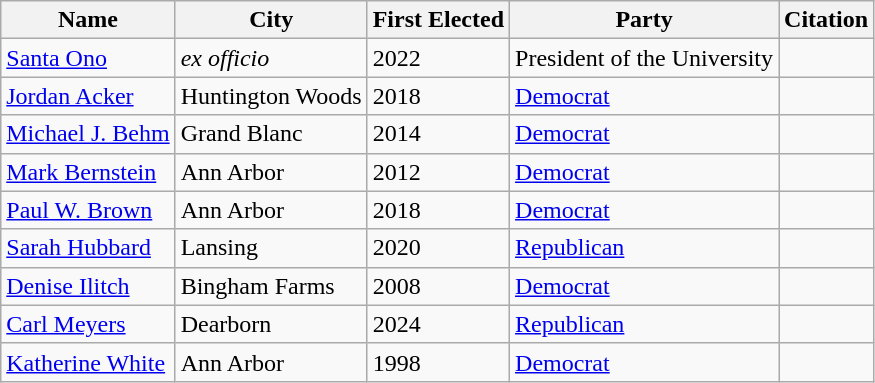<table class="wikitable sortable">
<tr>
<th>Name</th>
<th>City</th>
<th>First Elected</th>
<th>Party</th>
<th>Citation</th>
</tr>
<tr>
<td><a href='#'>Santa Ono</a></td>
<td><em>ex officio</em></td>
<td>2022</td>
<td>President of the University</td>
<td></td>
</tr>
<tr>
<td><a href='#'>Jordan Acker</a></td>
<td>Huntington Woods</td>
<td>2018</td>
<td><a href='#'>Democrat</a></td>
<td></td>
</tr>
<tr>
<td><a href='#'>Michael J. Behm</a></td>
<td>Grand Blanc</td>
<td>2014</td>
<td><a href='#'>Democrat</a></td>
<td></td>
</tr>
<tr>
<td><a href='#'>Mark Bernstein</a></td>
<td>Ann Arbor</td>
<td>2012</td>
<td><a href='#'>Democrat</a></td>
<td></td>
</tr>
<tr>
<td><a href='#'>Paul W. Brown</a></td>
<td>Ann Arbor</td>
<td>2018</td>
<td><a href='#'>Democrat</a></td>
<td></td>
</tr>
<tr>
<td><a href='#'>Sarah Hubbard</a></td>
<td>Lansing</td>
<td>2020</td>
<td><a href='#'>Republican</a></td>
<td></td>
</tr>
<tr>
<td><a href='#'>Denise Ilitch</a></td>
<td>Bingham Farms</td>
<td>2008</td>
<td><a href='#'>Democrat</a></td>
<td></td>
</tr>
<tr>
<td><a href='#'>Carl Meyers</a></td>
<td>Dearborn</td>
<td>2024</td>
<td><a href='#'>Republican</a></td>
<td></td>
</tr>
<tr>
<td><a href='#'>Katherine White</a></td>
<td>Ann Arbor</td>
<td>1998</td>
<td><a href='#'>Democrat</a></td>
<td></td>
</tr>
</table>
